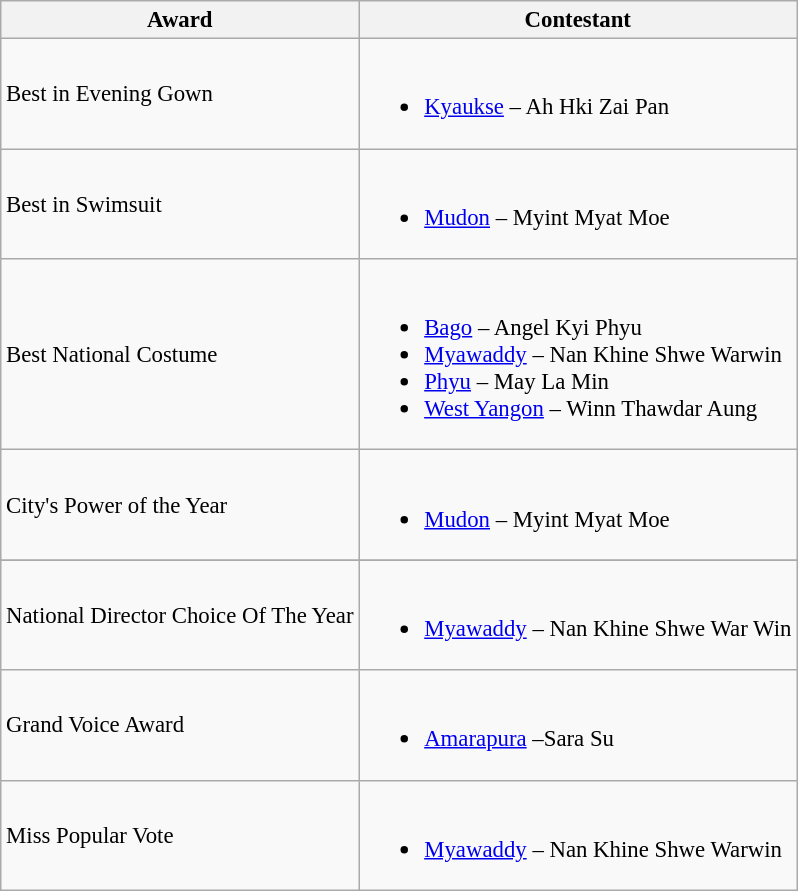<table class="wikitable" style="font-size: 95%;">
<tr>
<th>Award</th>
<th>Contestant</th>
</tr>
<tr>
<td>Best in Evening Gown</td>
<td><br><ul><li><a href='#'>Kyaukse</a> – Ah Hki Zai Pan</li></ul></td>
</tr>
<tr>
<td>Best in Swimsuit</td>
<td><br><ul><li><a href='#'>Mudon</a> – Myint Myat Moe</li></ul></td>
</tr>
<tr>
<td>Best National Costume</td>
<td><br><ul><li><a href='#'>Bago</a> – Angel Kyi Phyu</li><li><a href='#'>Myawaddy</a> – Nan Khine Shwe Warwin</li><li><a href='#'>Phyu</a> – May La Min</li><li><a href='#'>West Yangon</a> – Winn Thawdar Aung</li></ul></td>
</tr>
<tr>
<td>City's Power of the Year</td>
<td><br><ul><li><a href='#'>Mudon</a> – Myint Myat Moe</li></ul></td>
</tr>
<tr>
</tr>
<tr>
<td>National Director Choice Of The Year</td>
<td><br><ul><li><a href='#'>Myawaddy</a> – Nan Khine Shwe War Win</li></ul></td>
</tr>
<tr>
<td>Grand Voice Award</td>
<td><br><ul><li><a href='#'>Amarapura</a> –Sara Su</li></ul></td>
</tr>
<tr>
<td>Miss Popular Vote</td>
<td><br><ul><li><a href='#'>Myawaddy</a> – Nan Khine Shwe Warwin</li></ul></td>
</tr>
</table>
